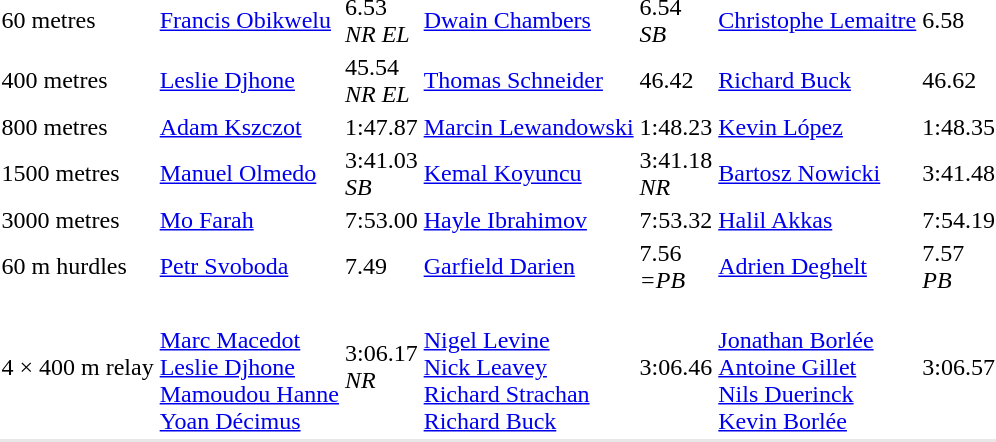<table>
<tr>
<td>60 metres <br></td>
<td><a href='#'>Francis Obikwelu</a><br></td>
<td>6.53<br><em>NR EL</em></td>
<td><a href='#'>Dwain Chambers</a><br></td>
<td>6.54<br><em>SB</em></td>
<td><a href='#'>Christophe Lemaitre</a><br></td>
<td>6.58</td>
</tr>
<tr>
<td>400 metres <br></td>
<td><a href='#'>Leslie Djhone</a><br></td>
<td>45.54<br><em>NR EL</em></td>
<td><a href='#'>Thomas Schneider</a><br></td>
<td>46.42</td>
<td><a href='#'>Richard Buck</a><br></td>
<td>46.62</td>
</tr>
<tr>
<td>800 metres <br></td>
<td><a href='#'>Adam Kszczot</a><br></td>
<td>1:47.87</td>
<td><a href='#'>Marcin Lewandowski</a><br></td>
<td>1:48.23</td>
<td><a href='#'>Kevin López</a><br></td>
<td>1:48.35</td>
</tr>
<tr>
<td>1500 metres <br></td>
<td><a href='#'>Manuel Olmedo</a><br></td>
<td>3:41.03<br><em>SB</em></td>
<td><a href='#'>Kemal Koyuncu</a><br></td>
<td>3:41.18<br><em>NR</em></td>
<td><a href='#'>Bartosz Nowicki</a><br></td>
<td>3:41.48</td>
</tr>
<tr>
<td>3000 metres <br></td>
<td><a href='#'>Mo Farah</a><br></td>
<td>7:53.00</td>
<td><a href='#'>Hayle Ibrahimov</a><br></td>
<td>7:53.32</td>
<td><a href='#'>Halil Akkas</a><br></td>
<td>7:54.19</td>
</tr>
<tr>
<td>60 m hurdles <br></td>
<td><a href='#'>Petr Svoboda</a><br></td>
<td>7.49</td>
<td><a href='#'>Garfield Darien</a><br></td>
<td>7.56<br><em>=PB</em></td>
<td><a href='#'>Adrien Deghelt</a><br></td>
<td>7.57<br><em>PB</em></td>
</tr>
<tr>
<td>4 × 400 m relay<br></td>
<td><br><a href='#'>Marc Macedot</a><br><a href='#'>Leslie Djhone</a><br><a href='#'>Mamoudou Hanne</a><br><a href='#'>Yoan Décimus</a></td>
<td>3:06.17<br><em>NR</em></td>
<td><br><a href='#'>Nigel Levine</a><br><a href='#'>Nick Leavey</a><br><a href='#'>Richard Strachan</a><br><a href='#'>Richard Buck</a></td>
<td>3:06.46</td>
<td><br><a href='#'>Jonathan Borlée</a><br><a href='#'>Antoine Gillet</a><br><a href='#'>Nils Duerinck</a><br><a href='#'>Kevin Borlée</a></td>
<td>3:06.57</td>
</tr>
<tr bgcolor= e8e8e8>
<td colspan=7></td>
</tr>
</table>
